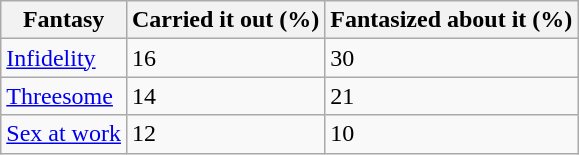<table class="wikitable">
<tr>
<th>Fantasy</th>
<th>Carried it out (%)</th>
<th>Fantasized about it (%)</th>
</tr>
<tr>
<td><a href='#'>Infidelity</a></td>
<td>16</td>
<td>30</td>
</tr>
<tr>
<td><a href='#'>Threesome</a></td>
<td>14</td>
<td>21</td>
</tr>
<tr>
<td><a href='#'>Sex at work</a></td>
<td>12</td>
<td>10</td>
</tr>
</table>
